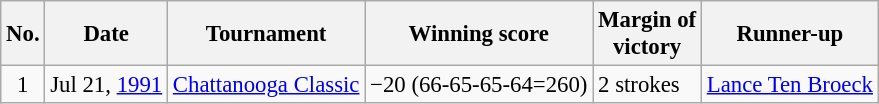<table class="wikitable" style="font-size:95%;">
<tr>
<th>No.</th>
<th>Date</th>
<th>Tournament</th>
<th>Winning score</th>
<th>Margin of<br>victory</th>
<th>Runner-up</th>
</tr>
<tr>
<td align=center>1</td>
<td align=right>Jul 21, <a href='#'>1991</a></td>
<td><a href='#'>Chattanooga Classic</a></td>
<td>−20 (66-65-65-64=260)</td>
<td>2 strokes</td>
<td> <a href='#'>Lance Ten Broeck</a></td>
</tr>
</table>
